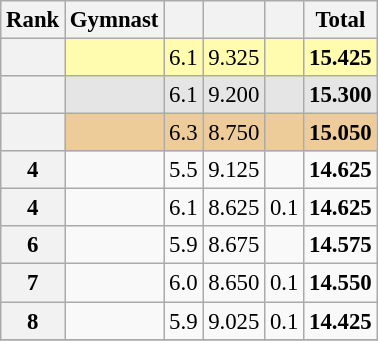<table class="wikitable sortable" style="text-align:center; font-size:95%">
<tr>
<th scope=col>Rank</th>
<th scope=col>Gymnast</th>
<th scope=col></th>
<th scope=col></th>
<th scope=col></th>
<th scope=col>Total</th>
</tr>
<tr bgcolor=fffcaf>
<th scope=row style="text-align:center"></th>
<td align=left></td>
<td>6.1</td>
<td>9.325</td>
<td></td>
<td><strong>15.425</strong></td>
</tr>
<tr bgcolor=e5e5e5>
<th scope=row style="text-align:center"></th>
<td align=left></td>
<td>6.1</td>
<td>9.200</td>
<td></td>
<td><strong>15.300</strong></td>
</tr>
<tr bgcolor=eecc99>
<th scope=row style="text-align:center"></th>
<td align=left></td>
<td>6.3</td>
<td>8.750</td>
<td></td>
<td><strong>15.050</strong></td>
</tr>
<tr>
<th scope=row style="text-align:center">4</th>
<td align=left></td>
<td>5.5</td>
<td>9.125</td>
<td></td>
<td><strong>14.625</strong></td>
</tr>
<tr>
<th scope=row style="text-align:center">4</th>
<td align=left></td>
<td>6.1</td>
<td>8.625</td>
<td>0.1</td>
<td><strong>14.625</strong></td>
</tr>
<tr>
<th scope=row style="text-align:center">6</th>
<td align=left></td>
<td>5.9</td>
<td>8.675</td>
<td></td>
<td><strong>14.575</strong></td>
</tr>
<tr>
<th scope=row style="text-align:center">7</th>
<td align=left></td>
<td>6.0</td>
<td>8.650</td>
<td>0.1</td>
<td><strong>14.550</strong></td>
</tr>
<tr>
<th scope=row style="text-align:center">8</th>
<td align=left></td>
<td>5.9</td>
<td>9.025</td>
<td>0.1</td>
<td><strong>14.425</strong></td>
</tr>
<tr>
</tr>
</table>
